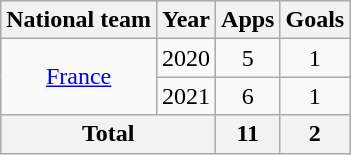<table class="wikitable" style="text-align:center">
<tr>
<th>National team</th>
<th>Year</th>
<th>Apps</th>
<th>Goals</th>
</tr>
<tr>
<td rowspan=2><a href='#'>France</a></td>
<td>2020</td>
<td>5</td>
<td>1</td>
</tr>
<tr>
<td>2021</td>
<td>6</td>
<td>1</td>
</tr>
<tr>
<th colspan=2>Total</th>
<th>11</th>
<th>2</th>
</tr>
</table>
